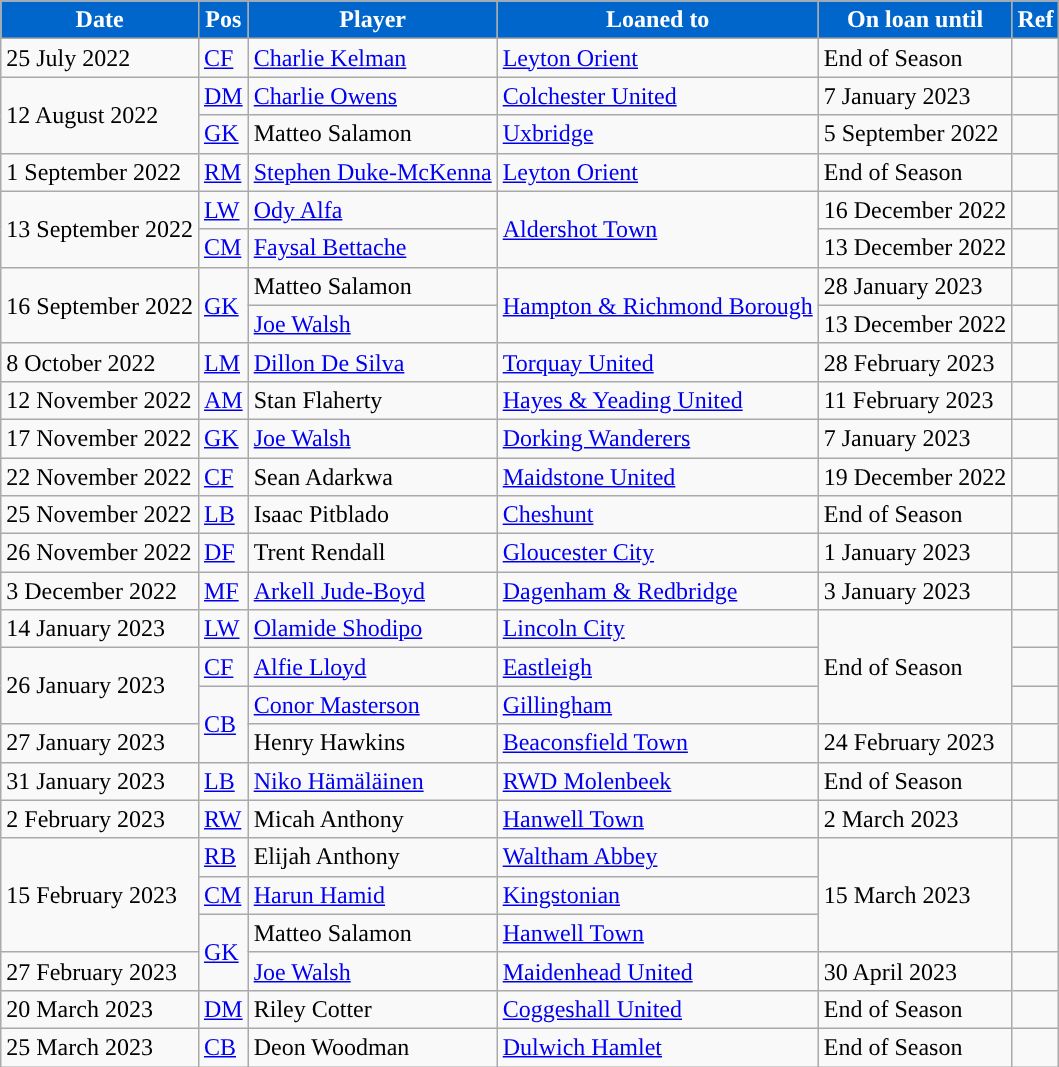<table class="wikitable plainrowheaders sortable">
<tr>
<th style="background:#0066cc; color:#ffffff; ">Date</th>
<th style="background:#0066cc; color:#ffffff; ">Pos</th>
<th style="background:#0066cc; color:#ffffff; ">Player</th>
<th style="background:#0066cc; color:#ffffff; ">Loaned to</th>
<th style="background:#0066cc; color:#ffffff; ">On loan until</th>
<th style="background:#0066cc; color:#ffffff; ">Ref</th>
</tr>
<tr>
<td>25 July 2022</td>
<td><a href='#'>CF</a></td>
<td> <a href='#'>Charlie Kelman</a></td>
<td> <a href='#'>Leyton Orient</a></td>
<td>End of Season</td>
<td></td>
</tr>
<tr>
<td rowspan="2">12 August 2022</td>
<td><a href='#'>DM</a></td>
<td> <a href='#'>Charlie Owens</a></td>
<td> <a href='#'>Colchester United</a></td>
<td>7 January 2023</td>
<td></td>
</tr>
<tr>
<td><a href='#'>GK</a></td>
<td> Matteo Salamon</td>
<td> <a href='#'>Uxbridge</a></td>
<td>5 September 2022</td>
<td></td>
</tr>
<tr>
<td>1 September 2022</td>
<td><a href='#'>RM</a></td>
<td> <a href='#'>Stephen Duke-McKenna</a></td>
<td> <a href='#'>Leyton Orient</a></td>
<td>End of Season</td>
<td></td>
</tr>
<tr>
<td rowspan="2">13 September 2022</td>
<td><a href='#'>LW</a></td>
<td> <a href='#'>Ody Alfa</a></td>
<td rowspan="2"> <a href='#'>Aldershot Town</a></td>
<td>16 December 2022</td>
<td></td>
</tr>
<tr>
<td><a href='#'>CM</a></td>
<td> <a href='#'>Faysal Bettache</a></td>
<td>13 December 2022</td>
<td></td>
</tr>
<tr>
<td rowspan="2">16 September 2022</td>
<td rowspan="2"><a href='#'>GK</a></td>
<td> Matteo Salamon</td>
<td rowspan="2"> <a href='#'>Hampton & Richmond Borough</a></td>
<td>28 January 2023</td>
<td></td>
</tr>
<tr>
<td> <a href='#'>Joe Walsh</a></td>
<td>13 December 2022</td>
<td></td>
</tr>
<tr>
<td>8 October 2022</td>
<td><a href='#'>LM</a></td>
<td> <a href='#'>Dillon De Silva</a></td>
<td> <a href='#'>Torquay United</a></td>
<td>28 February 2023</td>
<td></td>
</tr>
<tr>
<td>12 November 2022</td>
<td><a href='#'>AM</a></td>
<td> Stan Flaherty</td>
<td> <a href='#'>Hayes & Yeading United</a></td>
<td>11 February 2023</td>
<td></td>
</tr>
<tr>
<td>17 November 2022</td>
<td><a href='#'>GK</a></td>
<td> <a href='#'>Joe Walsh</a></td>
<td> <a href='#'>Dorking Wanderers</a></td>
<td>7 January 2023</td>
<td></td>
</tr>
<tr>
<td>22 November 2022</td>
<td><a href='#'>CF</a></td>
<td> Sean Adarkwa</td>
<td> <a href='#'>Maidstone United</a></td>
<td>19 December 2022</td>
<td></td>
</tr>
<tr>
<td>25 November 2022</td>
<td><a href='#'>LB</a></td>
<td> Isaac Pitblado</td>
<td> <a href='#'>Cheshunt</a></td>
<td>End of Season</td>
<td></td>
</tr>
<tr>
<td>26 November 2022</td>
<td><a href='#'>DF</a></td>
<td> Trent Rendall</td>
<td> <a href='#'>Gloucester City</a></td>
<td>1 January 2023</td>
<td></td>
</tr>
<tr>
<td>3 December 2022</td>
<td><a href='#'>MF</a></td>
<td> <a href='#'>Arkell Jude-Boyd</a></td>
<td> <a href='#'>Dagenham & Redbridge</a></td>
<td>3 January 2023</td>
<td></td>
</tr>
<tr>
<td>14 January 2023</td>
<td><a href='#'>LW</a></td>
<td> <a href='#'>Olamide Shodipo</a></td>
<td> <a href='#'>Lincoln City</a></td>
<td rowspan="3">End of Season</td>
<td></td>
</tr>
<tr>
<td rowspan="2">26 January 2023</td>
<td><a href='#'>CF</a></td>
<td> <a href='#'>Alfie Lloyd</a></td>
<td> <a href='#'>Eastleigh</a></td>
<td></td>
</tr>
<tr>
<td rowspan="2"><a href='#'>CB</a></td>
<td> <a href='#'>Conor Masterson</a></td>
<td> <a href='#'>Gillingham</a></td>
<td></td>
</tr>
<tr>
<td>27 January 2023</td>
<td> Henry Hawkins</td>
<td> <a href='#'>Beaconsfield Town</a></td>
<td>24 February 2023</td>
<td></td>
</tr>
<tr>
<td>31 January 2023</td>
<td><a href='#'>LB</a></td>
<td> <a href='#'>Niko Hämäläinen</a></td>
<td> <a href='#'>RWD Molenbeek</a></td>
<td>End of Season</td>
<td></td>
</tr>
<tr>
<td>2 February 2023</td>
<td><a href='#'>RW</a></td>
<td> Micah Anthony</td>
<td> <a href='#'>Hanwell Town</a></td>
<td>2 March 2023</td>
<td></td>
</tr>
<tr>
<td rowspan="3">15 February 2023</td>
<td><a href='#'>RB</a></td>
<td> Elijah Anthony</td>
<td> <a href='#'>Waltham Abbey</a></td>
<td rowspan="3">15 March 2023</td>
<td rowspan="3"></td>
</tr>
<tr>
<td><a href='#'>CM</a></td>
<td> <a href='#'>Harun Hamid</a></td>
<td> <a href='#'>Kingstonian</a></td>
</tr>
<tr>
<td rowspan="2"><a href='#'>GK</a></td>
<td> Matteo Salamon</td>
<td> <a href='#'>Hanwell Town</a></td>
</tr>
<tr>
<td>27 February 2023</td>
<td> <a href='#'>Joe Walsh</a></td>
<td> <a href='#'>Maidenhead United</a></td>
<td>30 April 2023</td>
<td></td>
</tr>
<tr>
<td>20 March 2023</td>
<td><a href='#'>DM</a></td>
<td> Riley Cotter</td>
<td> <a href='#'>Coggeshall United</a></td>
<td>End of Season</td>
<td></td>
</tr>
<tr>
<td>25 March 2023</td>
<td><a href='#'>CB</a></td>
<td> Deon Woodman</td>
<td> <a href='#'>Dulwich Hamlet</a></td>
<td>End of Season</td>
<td></td>
</tr>
</table>
